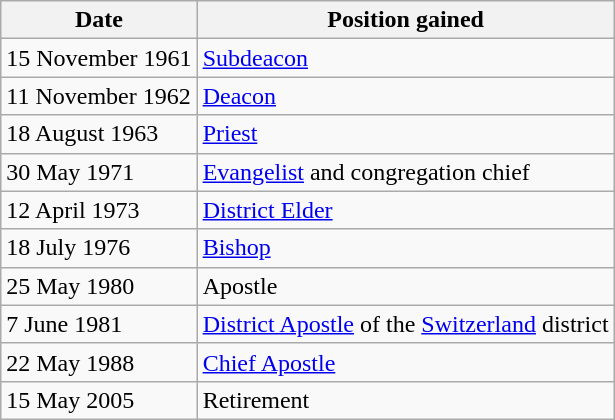<table class="wikitable">
<tr class="hintergrundfarbe5">
<th>Date</th>
<th>Position gained</th>
</tr>
<tr>
<td>15 November 1961</td>
<td><a href='#'>Subdeacon</a></td>
</tr>
<tr>
<td>11 November 1962</td>
<td><a href='#'>Deacon</a></td>
</tr>
<tr>
<td>18 August 1963</td>
<td><a href='#'>Priest</a></td>
</tr>
<tr>
<td>30 May 1971</td>
<td><a href='#'>Evangelist</a> and congregation chief</td>
</tr>
<tr>
<td>12 April 1973</td>
<td><a href='#'>District Elder</a></td>
</tr>
<tr>
<td>18 July 1976</td>
<td><a href='#'>Bishop</a></td>
</tr>
<tr>
<td>25 May 1980</td>
<td>Apostle</td>
</tr>
<tr>
<td>7 June 1981</td>
<td><a href='#'>District Apostle</a> of the <a href='#'>Switzerland</a> district</td>
</tr>
<tr>
<td>22 May 1988</td>
<td><a href='#'>Chief Apostle</a></td>
</tr>
<tr>
<td>15 May 2005</td>
<td>Retirement</td>
</tr>
</table>
